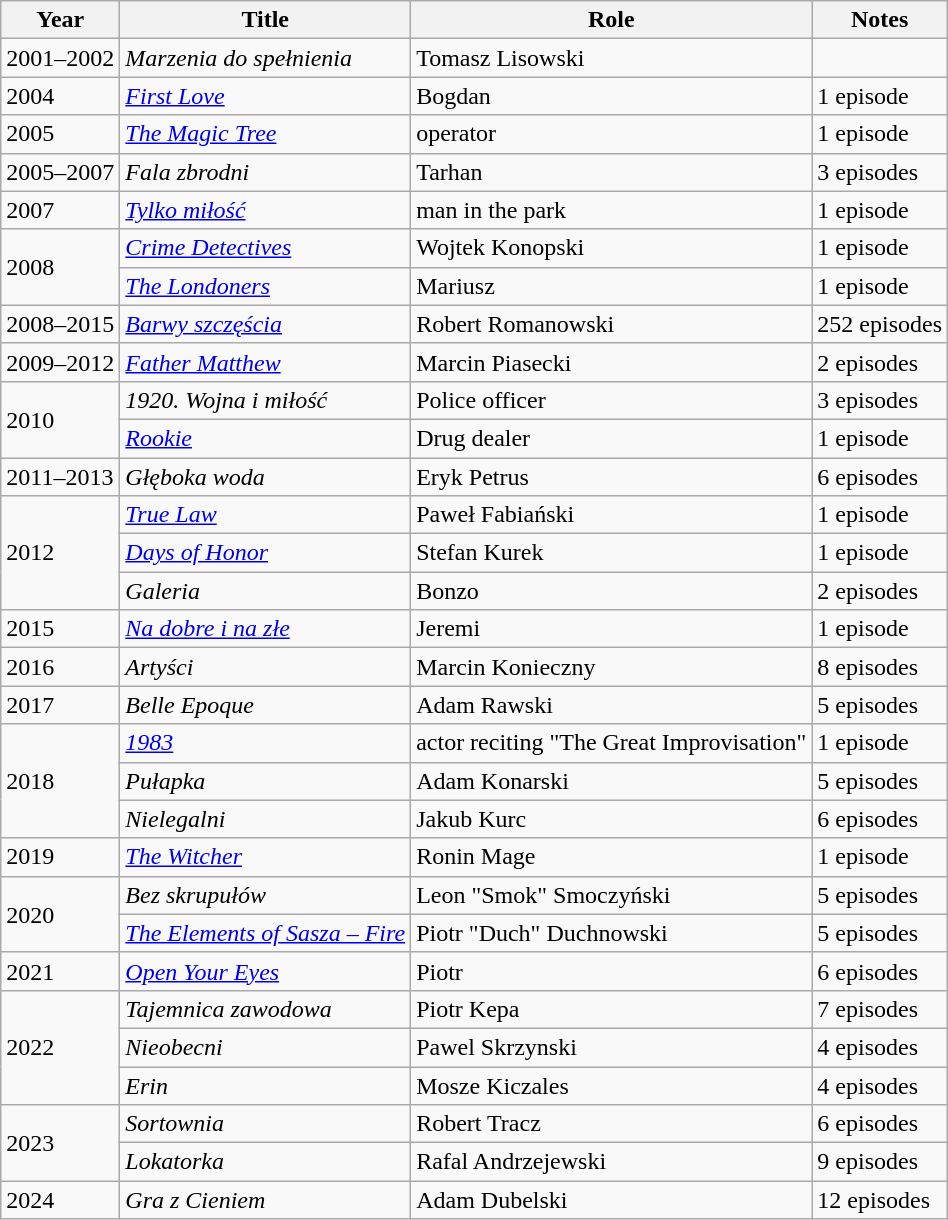<table class="wikitable sortable">
<tr>
<th>Year</th>
<th>Title</th>
<th>Role</th>
<th class="unsortable">Notes</th>
</tr>
<tr>
<td>2001–2002</td>
<td><em>Marzenia do spełnienia</em></td>
<td>Tomasz Lisowski</td>
<td></td>
</tr>
<tr>
<td>2004</td>
<td><em><a href='#'>First Love</a></em></td>
<td>Bogdan</td>
<td>1 episode</td>
</tr>
<tr>
<td>2005</td>
<td><em><a href='#'>The Magic Tree</a></em></td>
<td>operator</td>
<td>1 episode</td>
</tr>
<tr>
<td>2005–2007</td>
<td><em>Fala zbrodni</em></td>
<td>Tarhan</td>
<td>3 episodes</td>
</tr>
<tr>
<td>2007</td>
<td><em><a href='#'>Tylko miłość</a></em></td>
<td>man in the park</td>
<td>1 episode</td>
</tr>
<tr>
<td rowspan=2>2008</td>
<td><em><a href='#'>Crime Detectives</a></em></td>
<td>Wojtek Konopski</td>
<td>1 episode</td>
</tr>
<tr>
<td><em><a href='#'>The Londoners</a></em></td>
<td>Mariusz</td>
<td>1 episode</td>
</tr>
<tr>
<td>2008–2015</td>
<td><em><a href='#'>Barwy szczęścia</a></em></td>
<td>Robert Romanowski</td>
<td>252 episodes</td>
</tr>
<tr>
<td>2009–2012</td>
<td><em><a href='#'>Father Matthew</a></em></td>
<td>Marcin Piasecki</td>
<td>2 episodes</td>
</tr>
<tr>
<td rowspan=2>2010</td>
<td><em>1920. Wojna i miłość</em></td>
<td>Police officer</td>
<td>3 episodes</td>
</tr>
<tr>
<td><em><a href='#'>Rookie</a></em></td>
<td>Drug dealer</td>
<td>1 episode</td>
</tr>
<tr>
<td>2011–2013</td>
<td><em>Głęboka woda</em></td>
<td>Eryk Petrus</td>
<td>6 episodes</td>
</tr>
<tr>
<td rowspan=3>2012</td>
<td><em><a href='#'>True Law</a></em></td>
<td>Paweł Fabiański</td>
<td>1 episode</td>
</tr>
<tr>
<td><em><a href='#'>Days of Honor</a></em></td>
<td>Stefan Kurek</td>
<td>1 episode</td>
</tr>
<tr>
<td><em>Galeria</em></td>
<td>Bonzo</td>
<td>2 episodes</td>
</tr>
<tr>
<td>2015</td>
<td><em><a href='#'>Na dobre i na złe</a></em></td>
<td>Jeremi</td>
<td>1 episode</td>
</tr>
<tr>
<td>2016</td>
<td><em>Artyści</em></td>
<td>Marcin Konieczny</td>
<td>8 episodes</td>
</tr>
<tr>
<td>2017</td>
<td><em>Belle Epoque</em></td>
<td>Adam Rawski</td>
<td>5 episodes</td>
</tr>
<tr>
<td rowspan=3>2018</td>
<td><em><a href='#'>1983</a></em></td>
<td>actor reciting "The Great Improvisation"</td>
<td>1 episode</td>
</tr>
<tr>
<td><em>Pułapka</em></td>
<td>Adam Konarski</td>
<td>5 episodes</td>
</tr>
<tr>
<td><em>Nielegalni</em></td>
<td>Jakub Kurc</td>
<td>6 episodes</td>
</tr>
<tr>
<td>2019</td>
<td><em><a href='#'>The Witcher</a></em></td>
<td>Ronin Mage</td>
<td>1 episode</td>
</tr>
<tr>
<td rowspan=2>2020</td>
<td><em>Bez skrupułów</em></td>
<td>Leon "Smok" Smoczyński</td>
<td>5 episodes</td>
</tr>
<tr>
<td><em><a href='#'>The Elements of Sasza – Fire</a></em></td>
<td>Piotr "Duch" Duchnowski</td>
<td>5 episodes</td>
</tr>
<tr>
<td>2021</td>
<td><em><a href='#'>Open Your Eyes</a></em></td>
<td>Piotr</td>
<td>6 episodes</td>
</tr>
<tr>
<td rowspan=3>2022</td>
<td><em>Tajemnica zawodowa</em></td>
<td>Piotr Kepa</td>
<td>7 episodes</td>
</tr>
<tr>
<td><em>Nieobecni</em></td>
<td>Pawel Skrzynski</td>
<td>4 episodes</td>
</tr>
<tr>
<td><em>Erin</em></td>
<td>Mosze Kiczales</td>
<td>4 episodes</td>
</tr>
<tr>
<td rowspan=2>2023</td>
<td><em>Sortownia</em></td>
<td>Robert Tracz</td>
<td>6 episodes</td>
</tr>
<tr>
<td><em>Lokatorka</em></td>
<td>Rafal Andrzejewski</td>
<td>9 episodes</td>
</tr>
<tr>
<td>2024</td>
<td><em>Gra z Cieniem</em></td>
<td>Adam Dubelski</td>
<td>12 episodes</td>
</tr>
</table>
